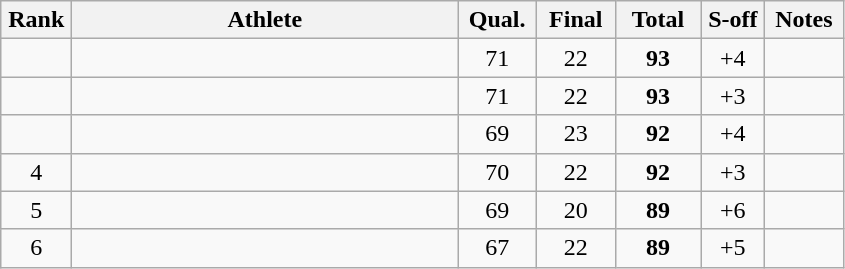<table class="wikitable" style="text-align:center">
<tr>
<th width=40>Rank</th>
<th width=250>Athlete</th>
<th width=45>Qual.</th>
<th width=45>Final</th>
<th width=50>Total</th>
<th width=35>S-off</th>
<th width=45>Notes</th>
</tr>
<tr>
<td></td>
<td align=left></td>
<td>71</td>
<td>22</td>
<td><strong>93</strong></td>
<td>+4</td>
<td></td>
</tr>
<tr>
<td></td>
<td align=left></td>
<td>71</td>
<td>22</td>
<td><strong>93</strong></td>
<td>+3</td>
<td></td>
</tr>
<tr>
<td></td>
<td align=left></td>
<td>69</td>
<td>23</td>
<td><strong>92</strong></td>
<td>+4</td>
<td></td>
</tr>
<tr>
<td>4</td>
<td align=left></td>
<td>70</td>
<td>22</td>
<td><strong>92</strong></td>
<td>+3</td>
<td></td>
</tr>
<tr>
<td>5</td>
<td align=left></td>
<td>69</td>
<td>20</td>
<td><strong>89</strong></td>
<td>+6</td>
<td></td>
</tr>
<tr>
<td>6</td>
<td align=left></td>
<td>67</td>
<td>22</td>
<td><strong>89</strong></td>
<td>+5</td>
<td></td>
</tr>
</table>
